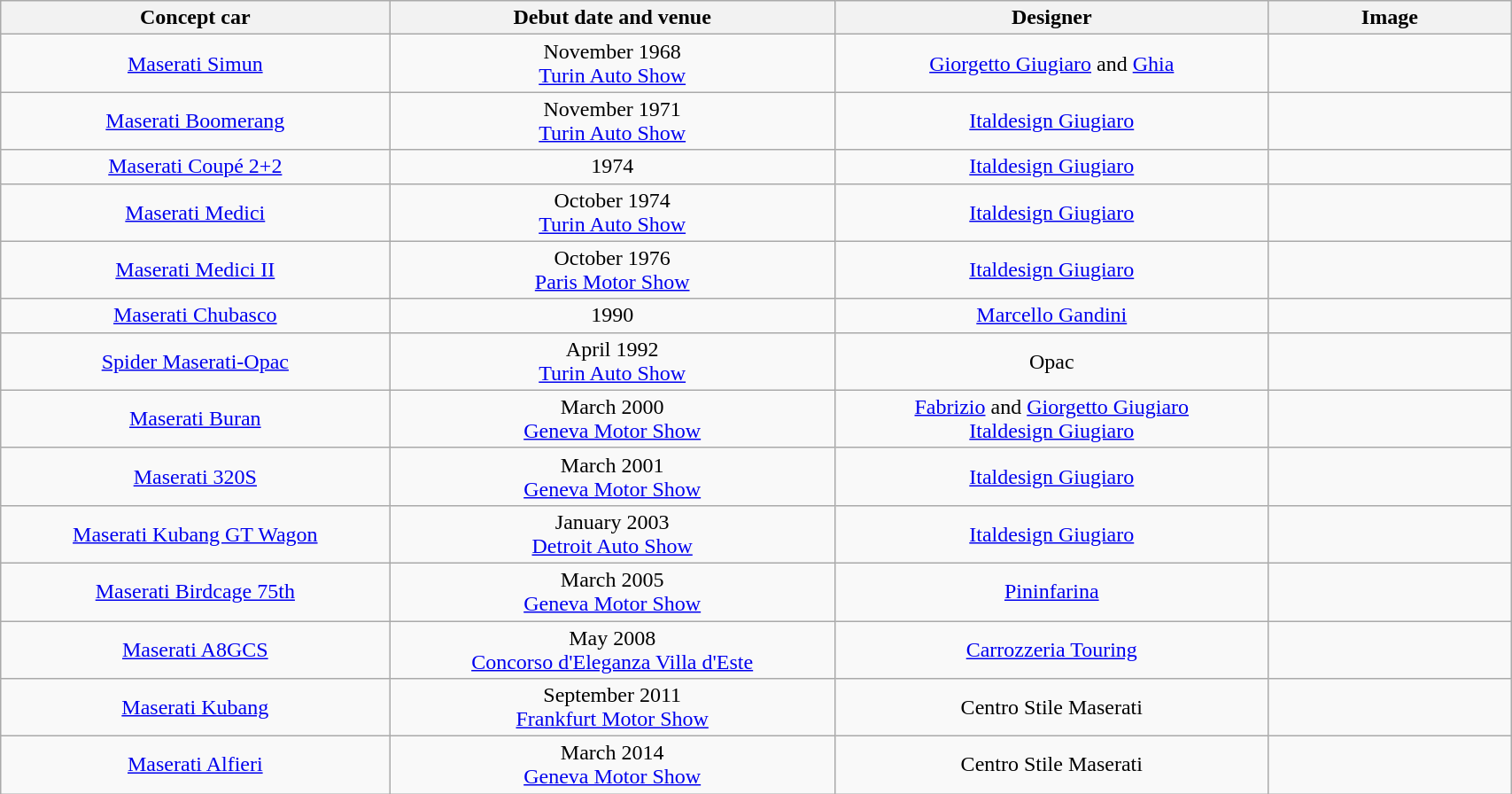<table class="wikitable" style="font-size=91%; text-align:center" width=90%>
<tr>
<th>Concept car</th>
<th>Debut date and venue</th>
<th>Designer</th>
<th width=175px>Image</th>
</tr>
<tr>
<td><a href='#'>Maserati Simun</a></td>
<td>November 1968<br><a href='#'>Turin Auto Show</a></td>
<td><a href='#'>Giorgetto Giugiaro</a> and <a href='#'>Ghia</a></td>
<td></td>
</tr>
<tr>
<td><a href='#'>Maserati Boomerang</a></td>
<td>November 1971<br><a href='#'>Turin Auto Show</a></td>
<td><a href='#'>Italdesign Giugiaro</a></td>
<td></td>
</tr>
<tr>
<td><a href='#'>Maserati Coupé 2+2</a></td>
<td>1974</td>
<td><a href='#'>Italdesign Giugiaro</a></td>
<td></td>
</tr>
<tr>
<td><a href='#'>Maserati Medici</a></td>
<td>October 1974<br><a href='#'>Turin Auto Show</a></td>
<td><a href='#'>Italdesign Giugiaro</a></td>
<td></td>
</tr>
<tr>
<td><a href='#'>Maserati Medici II</a></td>
<td>October 1976<br><a href='#'>Paris Motor Show</a></td>
<td><a href='#'>Italdesign Giugiaro</a></td>
<td></td>
</tr>
<tr>
<td><a href='#'>Maserati Chubasco</a></td>
<td>1990<br></td>
<td><a href='#'>Marcello Gandini</a></td>
<td></td>
</tr>
<tr>
<td><a href='#'>Spider Maserati-Opac</a></td>
<td>April 1992<br><a href='#'>Turin Auto Show</a></td>
<td>Opac</td>
<td></td>
</tr>
<tr>
<td><a href='#'>Maserati Buran</a></td>
<td>March 2000<br><a href='#'>Geneva Motor Show</a></td>
<td><a href='#'>Fabrizio</a> and <a href='#'>Giorgetto Giugiaro</a><br><a href='#'>Italdesign Giugiaro</a></td>
<td></td>
</tr>
<tr>
<td><a href='#'>Maserati 320S</a></td>
<td>March 2001<br><a href='#'>Geneva Motor Show</a></td>
<td><a href='#'>Italdesign Giugiaro</a></td>
<td></td>
</tr>
<tr>
<td><a href='#'>Maserati Kubang GT Wagon</a></td>
<td>January 2003<br><a href='#'>Detroit Auto Show</a></td>
<td><a href='#'>Italdesign Giugiaro</a></td>
<td></td>
</tr>
<tr>
<td><a href='#'>Maserati Birdcage 75th</a></td>
<td>March 2005<br><a href='#'>Geneva Motor Show</a><br></td>
<td><a href='#'>Pininfarina</a></td>
<td></td>
</tr>
<tr>
<td><a href='#'>Maserati A8GCS</a></td>
<td>May 2008<br><a href='#'>Concorso d'Eleganza Villa d'Este</a></td>
<td><a href='#'>Carrozzeria Touring</a></td>
<td></td>
</tr>
<tr>
<td><a href='#'>Maserati Kubang</a></td>
<td>September 2011<br><a href='#'>Frankfurt Motor Show</a></td>
<td>Centro Stile Maserati</td>
<td></td>
</tr>
<tr>
<td><a href='#'>Maserati Alfieri</a></td>
<td>March 2014<br><a href='#'>Geneva Motor Show</a></td>
<td>Centro Stile Maserati</td>
<td></td>
</tr>
</table>
